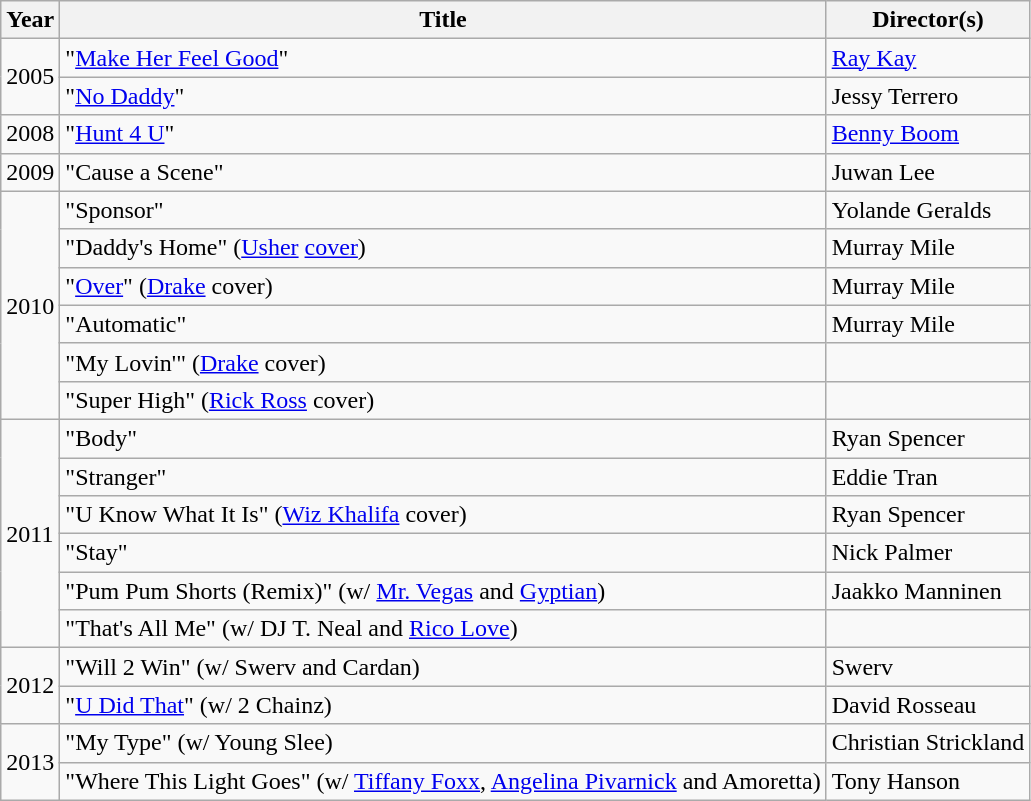<table class="wikitable">
<tr>
<th>Year</th>
<th>Title</th>
<th>Director(s)</th>
</tr>
<tr>
<td rowspan="2">2005</td>
<td>"<a href='#'>Make Her Feel Good</a>"</td>
<td><a href='#'>Ray Kay</a></td>
</tr>
<tr>
<td>"<a href='#'>No Daddy</a>"</td>
<td>Jessy Terrero</td>
</tr>
<tr>
<td>2008</td>
<td>"<a href='#'>Hunt 4 U</a>"</td>
<td><a href='#'>Benny Boom</a></td>
</tr>
<tr>
<td>2009</td>
<td>"Cause a Scene"</td>
<td>Juwan Lee</td>
</tr>
<tr>
<td rowspan="6">2010</td>
<td>"Sponsor"</td>
<td>Yolande Geralds</td>
</tr>
<tr>
<td>"Daddy's Home" (<a href='#'>Usher</a> <a href='#'>cover</a>)</td>
<td>Murray Mile</td>
</tr>
<tr>
<td>"<a href='#'>Over</a>" (<a href='#'>Drake</a> cover)</td>
<td>Murray Mile</td>
</tr>
<tr>
<td>"Automatic"</td>
<td>Murray Mile</td>
</tr>
<tr>
<td>"My Lovin'" (<a href='#'>Drake</a> cover)</td>
<td></td>
</tr>
<tr>
<td>"Super High" (<a href='#'>Rick Ross</a> cover)</td>
<td></td>
</tr>
<tr>
<td rowspan="6">2011</td>
<td>"Body"</td>
<td>Ryan Spencer</td>
</tr>
<tr>
<td>"Stranger"</td>
<td>Eddie Tran</td>
</tr>
<tr>
<td>"U Know What It Is" (<a href='#'>Wiz Khalifa</a> cover)</td>
<td>Ryan Spencer</td>
</tr>
<tr>
<td>"Stay"</td>
<td>Nick Palmer</td>
</tr>
<tr>
<td>"Pum Pum Shorts (Remix)" (w/ <a href='#'>Mr. Vegas</a> and <a href='#'>Gyptian</a>)</td>
<td>Jaakko Manninen</td>
</tr>
<tr>
<td>"That's All Me" (w/ DJ T. Neal and <a href='#'>Rico Love</a>)</td>
<td></td>
</tr>
<tr>
<td rowspan="2">2012</td>
<td>"Will 2 Win" (w/ Swerv and Cardan)</td>
<td>Swerv</td>
</tr>
<tr>
<td>"<a href='#'>U Did That</a>" (w/ 2 Chainz)</td>
<td>David Rosseau</td>
</tr>
<tr>
<td rowspan="2">2013</td>
<td>"My Type" (w/ Young Slee)</td>
<td>Christian Strickland</td>
</tr>
<tr>
<td>"Where This Light Goes" (w/ <a href='#'>Tiffany Foxx</a>, <a href='#'>Angelina Pivarnick</a> and Amoretta)</td>
<td>Tony Hanson</td>
</tr>
</table>
